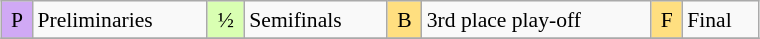<table class="wikitable" style="margin:0.5em auto; font-size:90%; line-height:1.25em;" width=40%;>
<tr>
<td style="background-color:#D0A9F5;text-align:center;">P</td>
<td>Preliminaries</td>
<td style="background-color:#D9FFB2;text-align:center;">½</td>
<td>Semifinals</td>
<td style="background-color:#FFDF80;text-align:center;">B</td>
<td>3rd place play-off</td>
<td style="background-color:#FFDF80;text-align:center;">F</td>
<td>Final</td>
</tr>
<tr>
</tr>
</table>
